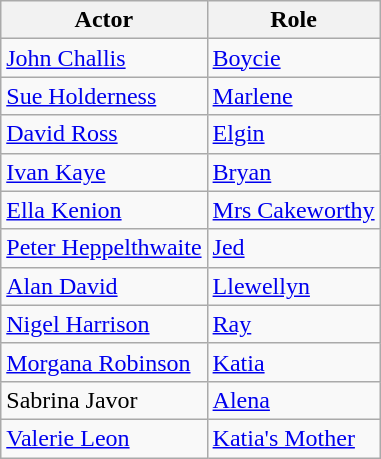<table class="wikitable">
<tr>
<th>Actor</th>
<th>Role</th>
</tr>
<tr>
<td><a href='#'>John Challis</a></td>
<td><a href='#'>Boycie</a></td>
</tr>
<tr>
<td><a href='#'>Sue Holderness</a></td>
<td><a href='#'>Marlene</a></td>
</tr>
<tr>
<td><a href='#'>David Ross</a></td>
<td><a href='#'>Elgin</a></td>
</tr>
<tr>
<td><a href='#'>Ivan Kaye</a></td>
<td><a href='#'>Bryan</a></td>
</tr>
<tr>
<td><a href='#'>Ella Kenion</a></td>
<td><a href='#'>Mrs Cakeworthy</a></td>
</tr>
<tr>
<td><a href='#'>Peter Heppelthwaite</a></td>
<td><a href='#'>Jed</a></td>
</tr>
<tr>
<td><a href='#'>Alan David</a></td>
<td><a href='#'>Llewellyn</a></td>
</tr>
<tr>
<td><a href='#'>Nigel Harrison</a></td>
<td><a href='#'>Ray</a></td>
</tr>
<tr>
<td><a href='#'>Morgana Robinson</a></td>
<td><a href='#'>Katia</a></td>
</tr>
<tr>
<td>Sabrina Javor</td>
<td><a href='#'>Alena</a></td>
</tr>
<tr>
<td><a href='#'>Valerie Leon</a></td>
<td><a href='#'>Katia's Mother</a></td>
</tr>
</table>
